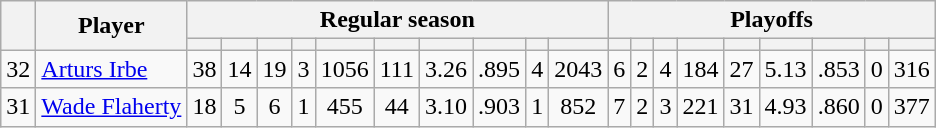<table class="wikitable plainrowheaders" style="text-align:center;">
<tr>
<th scope="col" rowspan="2"></th>
<th scope="col" rowspan="2">Player</th>
<th scope=colgroup colspan=10>Regular season</th>
<th scope=colgroup colspan=9>Playoffs</th>
</tr>
<tr>
<th scope="col"></th>
<th scope="col"></th>
<th scope="col"></th>
<th scope="col"></th>
<th scope="col"></th>
<th scope="col"></th>
<th scope="col"></th>
<th scope="col"></th>
<th scope="col"></th>
<th scope="col"></th>
<th scope="col"></th>
<th scope="col"></th>
<th scope="col"></th>
<th scope="col"></th>
<th scope="col"></th>
<th scope="col"></th>
<th scope="col"></th>
<th scope="col"></th>
<th scope="col"></th>
</tr>
<tr>
<td scope="row">32</td>
<td align="left"><a href='#'>Arturs Irbe</a></td>
<td>38</td>
<td>14</td>
<td>19</td>
<td>3</td>
<td>1056</td>
<td>111</td>
<td>3.26</td>
<td>.895</td>
<td>4</td>
<td>2043</td>
<td>6</td>
<td>2</td>
<td>4</td>
<td>184</td>
<td>27</td>
<td>5.13</td>
<td>.853</td>
<td>0</td>
<td>316</td>
</tr>
<tr>
<td scope="row">31</td>
<td align="left"><a href='#'>Wade Flaherty</a></td>
<td>18</td>
<td>5</td>
<td>6</td>
<td>1</td>
<td>455</td>
<td>44</td>
<td>3.10</td>
<td>.903</td>
<td>1</td>
<td>852</td>
<td>7</td>
<td>2</td>
<td>3</td>
<td>221</td>
<td>31</td>
<td>4.93</td>
<td>.860</td>
<td>0</td>
<td>377</td>
</tr>
</table>
